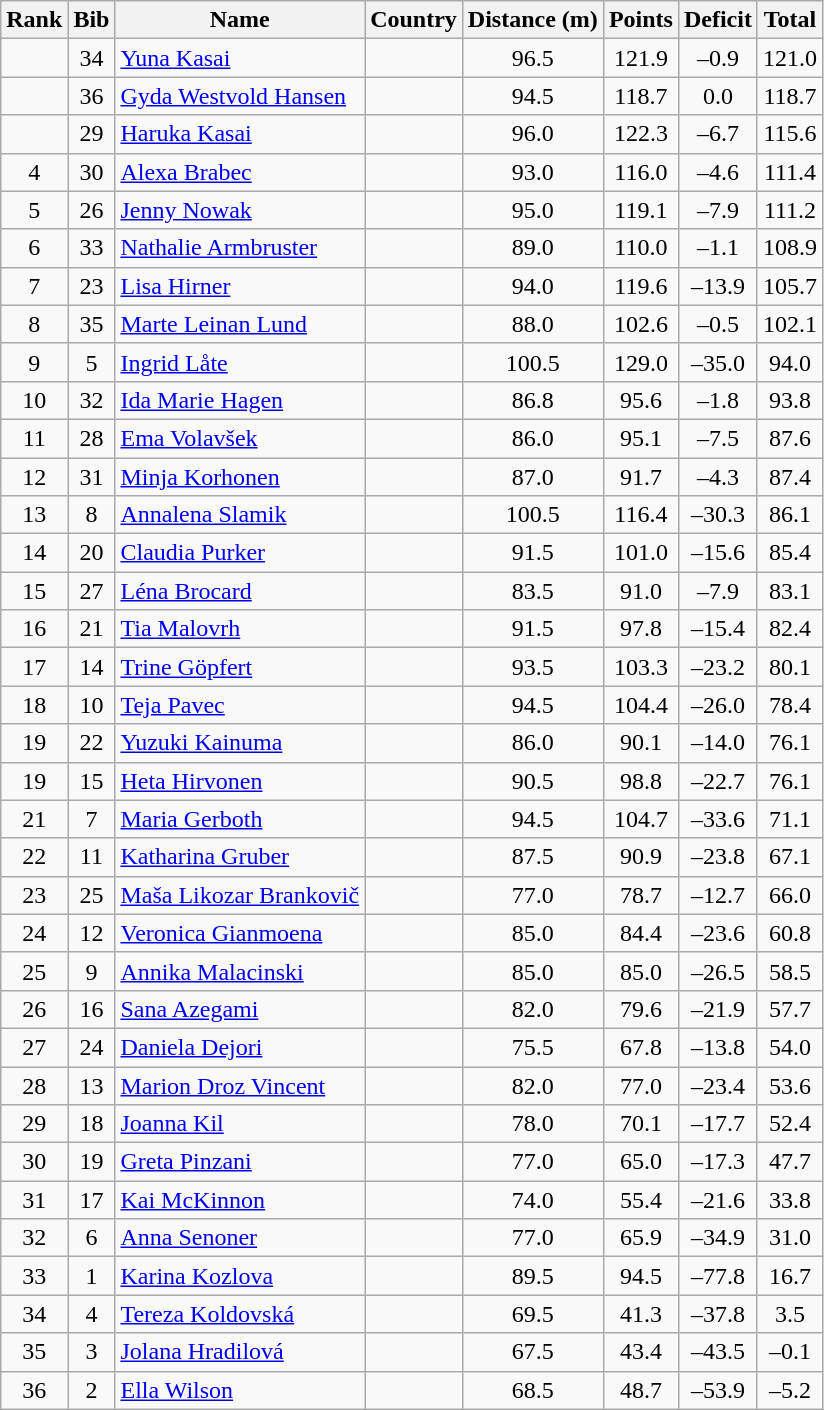<table class="wikitable sortable" style="text-align:center">
<tr>
<th>Rank</th>
<th>Bib</th>
<th>Name</th>
<th>Country</th>
<th>Distance (m)</th>
<th>Points</th>
<th>Deficit</th>
<th>Total</th>
</tr>
<tr>
<td></td>
<td>34</td>
<td align=left><a href='#'>Yuna Kasai</a></td>
<td align=left></td>
<td>96.5</td>
<td>121.9</td>
<td>–0.9</td>
<td>121.0</td>
</tr>
<tr>
<td></td>
<td>36</td>
<td align=left><a href='#'>Gyda Westvold Hansen</a></td>
<td align=left></td>
<td>94.5</td>
<td>118.7</td>
<td>0.0</td>
<td>118.7</td>
</tr>
<tr>
<td></td>
<td>29</td>
<td align=left><a href='#'>Haruka Kasai</a></td>
<td align=left></td>
<td>96.0</td>
<td>122.3</td>
<td>–6.7</td>
<td>115.6</td>
</tr>
<tr>
<td>4</td>
<td>30</td>
<td align=left><a href='#'>Alexa Brabec</a></td>
<td align=left></td>
<td>93.0</td>
<td>116.0</td>
<td>–4.6</td>
<td>111.4</td>
</tr>
<tr>
<td>5</td>
<td>26</td>
<td align=left><a href='#'>Jenny Nowak</a></td>
<td align=left></td>
<td>95.0</td>
<td>119.1</td>
<td>–7.9</td>
<td>111.2</td>
</tr>
<tr>
<td>6</td>
<td>33</td>
<td align=left><a href='#'>Nathalie Armbruster</a></td>
<td align=left></td>
<td>89.0</td>
<td>110.0</td>
<td>–1.1</td>
<td>108.9</td>
</tr>
<tr>
<td>7</td>
<td>23</td>
<td align=left><a href='#'>Lisa Hirner</a></td>
<td align=left></td>
<td>94.0</td>
<td>119.6</td>
<td>–13.9</td>
<td>105.7</td>
</tr>
<tr>
<td>8</td>
<td>35</td>
<td align=left><a href='#'>Marte Leinan Lund</a></td>
<td align=left></td>
<td>88.0</td>
<td>102.6</td>
<td>–0.5</td>
<td>102.1</td>
</tr>
<tr>
<td>9</td>
<td>5</td>
<td align=left><a href='#'>Ingrid Låte</a></td>
<td align=left></td>
<td>100.5</td>
<td>129.0</td>
<td>–35.0</td>
<td>94.0</td>
</tr>
<tr>
<td>10</td>
<td>32</td>
<td align=left><a href='#'>Ida Marie Hagen</a></td>
<td align=left></td>
<td>86.8</td>
<td>95.6</td>
<td>–1.8</td>
<td>93.8</td>
</tr>
<tr>
<td>11</td>
<td>28</td>
<td align=left><a href='#'>Ema Volavšek</a></td>
<td align=left></td>
<td>86.0</td>
<td>95.1</td>
<td>–7.5</td>
<td>87.6</td>
</tr>
<tr>
<td>12</td>
<td>31</td>
<td align=left><a href='#'>Minja Korhonen</a></td>
<td align=left></td>
<td>87.0</td>
<td>91.7</td>
<td>–4.3</td>
<td>87.4</td>
</tr>
<tr>
<td>13</td>
<td>8</td>
<td align=left><a href='#'>Annalena Slamik</a></td>
<td align=left></td>
<td>100.5</td>
<td>116.4</td>
<td>–30.3</td>
<td>86.1</td>
</tr>
<tr>
<td>14</td>
<td>20</td>
<td align=left><a href='#'>Claudia Purker</a></td>
<td align=left></td>
<td>91.5</td>
<td>101.0</td>
<td>–15.6</td>
<td>85.4</td>
</tr>
<tr>
<td>15</td>
<td>27</td>
<td align=left><a href='#'>Léna Brocard</a></td>
<td align=left></td>
<td>83.5</td>
<td>91.0</td>
<td>–7.9</td>
<td>83.1</td>
</tr>
<tr>
<td>16</td>
<td>21</td>
<td align=left><a href='#'>Tia Malovrh</a></td>
<td align=left></td>
<td>91.5</td>
<td>97.8</td>
<td>–15.4</td>
<td>82.4</td>
</tr>
<tr>
<td>17</td>
<td>14</td>
<td align=left><a href='#'>Trine Göpfert</a></td>
<td align=left></td>
<td>93.5</td>
<td>103.3</td>
<td>–23.2</td>
<td>80.1</td>
</tr>
<tr>
<td>18</td>
<td>10</td>
<td align=left><a href='#'>Teja Pavec</a></td>
<td align=left></td>
<td>94.5</td>
<td>104.4</td>
<td>–26.0</td>
<td>78.4</td>
</tr>
<tr>
<td>19</td>
<td>22</td>
<td align=left><a href='#'>Yuzuki Kainuma</a></td>
<td align=left></td>
<td>86.0</td>
<td>90.1</td>
<td>–14.0</td>
<td>76.1</td>
</tr>
<tr>
<td>19</td>
<td>15</td>
<td align=left><a href='#'>Heta Hirvonen</a></td>
<td align=left></td>
<td>90.5</td>
<td>98.8</td>
<td>–22.7</td>
<td>76.1</td>
</tr>
<tr>
<td>21</td>
<td>7</td>
<td align=left><a href='#'>Maria Gerboth</a></td>
<td align=left></td>
<td>94.5</td>
<td>104.7</td>
<td>–33.6</td>
<td>71.1</td>
</tr>
<tr>
<td>22</td>
<td>11</td>
<td align=left><a href='#'>Katharina Gruber</a></td>
<td align=left></td>
<td>87.5</td>
<td>90.9</td>
<td>–23.8</td>
<td>67.1</td>
</tr>
<tr>
<td>23</td>
<td>25</td>
<td align=left><a href='#'>Maša Likozar Brankovič</a></td>
<td align=left></td>
<td>77.0</td>
<td>78.7</td>
<td>–12.7</td>
<td>66.0</td>
</tr>
<tr>
<td>24</td>
<td>12</td>
<td align=left><a href='#'>Veronica Gianmoena</a></td>
<td align=left></td>
<td>85.0</td>
<td>84.4</td>
<td>–23.6</td>
<td>60.8</td>
</tr>
<tr>
<td>25</td>
<td>9</td>
<td align=left><a href='#'>Annika Malacinski</a></td>
<td align=left></td>
<td>85.0</td>
<td>85.0</td>
<td>–26.5</td>
<td>58.5</td>
</tr>
<tr>
<td>26</td>
<td>16</td>
<td align=left><a href='#'>Sana Azegami</a></td>
<td align=left></td>
<td>82.0</td>
<td>79.6</td>
<td>–21.9</td>
<td>57.7</td>
</tr>
<tr>
<td>27</td>
<td>24</td>
<td align=left><a href='#'>Daniela Dejori</a></td>
<td align=left></td>
<td>75.5</td>
<td>67.8</td>
<td>–13.8</td>
<td>54.0</td>
</tr>
<tr>
<td>28</td>
<td>13</td>
<td align=left><a href='#'>Marion Droz Vincent</a></td>
<td align=left></td>
<td>82.0</td>
<td>77.0</td>
<td>–23.4</td>
<td>53.6</td>
</tr>
<tr>
<td>29</td>
<td>18</td>
<td align=left><a href='#'>Joanna Kil</a></td>
<td align=left></td>
<td>78.0</td>
<td>70.1</td>
<td>–17.7</td>
<td>52.4</td>
</tr>
<tr>
<td>30</td>
<td>19</td>
<td align=left><a href='#'>Greta Pinzani</a></td>
<td align=left></td>
<td>77.0</td>
<td>65.0</td>
<td>–17.3</td>
<td>47.7</td>
</tr>
<tr>
<td>31</td>
<td>17</td>
<td align=left><a href='#'>Kai McKinnon</a></td>
<td align=left></td>
<td>74.0</td>
<td>55.4</td>
<td>–21.6</td>
<td>33.8</td>
</tr>
<tr>
<td>32</td>
<td>6</td>
<td align=left><a href='#'>Anna Senoner</a></td>
<td align=left></td>
<td>77.0</td>
<td>65.9</td>
<td>–34.9</td>
<td>31.0</td>
</tr>
<tr>
<td>33</td>
<td>1</td>
<td align=left><a href='#'>Karina Kozlova</a></td>
<td align=left></td>
<td>89.5</td>
<td>94.5</td>
<td>–77.8</td>
<td>16.7</td>
</tr>
<tr>
<td>34</td>
<td>4</td>
<td align=left><a href='#'>Tereza Koldovská</a></td>
<td align=left></td>
<td>69.5</td>
<td>41.3</td>
<td>–37.8</td>
<td>3.5</td>
</tr>
<tr>
<td>35</td>
<td>3</td>
<td align=left><a href='#'>Jolana Hradilová</a></td>
<td align=left></td>
<td>67.5</td>
<td>43.4</td>
<td>–43.5</td>
<td>–0.1</td>
</tr>
<tr>
<td>36</td>
<td>2</td>
<td align=left><a href='#'>Ella Wilson</a></td>
<td align=left></td>
<td>68.5</td>
<td>48.7</td>
<td>–53.9</td>
<td>–5.2</td>
</tr>
</table>
